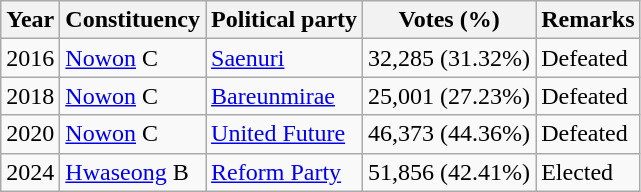<table class="wikitable">
<tr>
<th>Year</th>
<th>Constituency</th>
<th>Political party</th>
<th>Votes (%)</th>
<th>Remarks</th>
</tr>
<tr>
<td>2016</td>
<td><a href='#'>Nowon</a> C</td>
<td><a href='#'>Saenuri</a></td>
<td>32,285 (31.32%)</td>
<td>Defeated</td>
</tr>
<tr>
<td>2018</td>
<td><a href='#'>Nowon</a> C</td>
<td><a href='#'>Bareunmirae</a></td>
<td>25,001 (27.23%)</td>
<td>Defeated</td>
</tr>
<tr>
<td>2020</td>
<td><a href='#'>Nowon</a> C</td>
<td><a href='#'>United Future</a></td>
<td>46,373 (44.36%)</td>
<td>Defeated</td>
</tr>
<tr>
<td>2024</td>
<td><a href='#'>Hwaseong</a> B</td>
<td><a href='#'>Reform Party</a></td>
<td>51,856 (42.41%)</td>
<td>Elected</td>
</tr>
</table>
